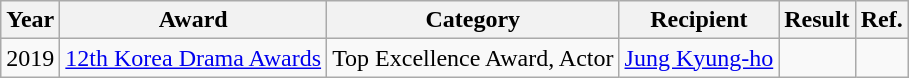<table class="wikitable">
<tr>
<th>Year</th>
<th>Award</th>
<th>Category</th>
<th>Recipient</th>
<th>Result</th>
<th>Ref.</th>
</tr>
<tr>
<td>2019</td>
<td><a href='#'>12th Korea Drama Awards</a></td>
<td>Top Excellence Award, Actor</td>
<td><a href='#'>Jung Kyung-ho</a></td>
<td></td>
<td></td>
</tr>
</table>
